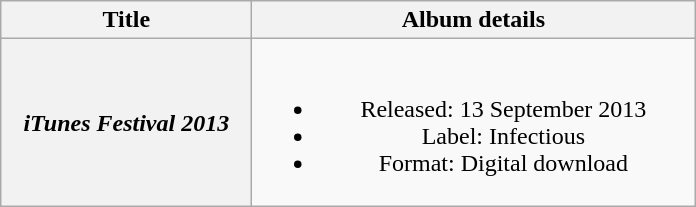<table class="wikitable plainrowheaders" style="text-align:center;">
<tr>
<th scope="col" style="width:10em;">Title</th>
<th scope="col" style="width:18em;">Album details</th>
</tr>
<tr>
<th scope="row"><strong><em>iTunes Festival 2013</em></strong></th>
<td><br><ul><li>Released: 13 September 2013</li><li>Label: Infectious</li><li>Format: Digital download</li></ul></td>
</tr>
</table>
